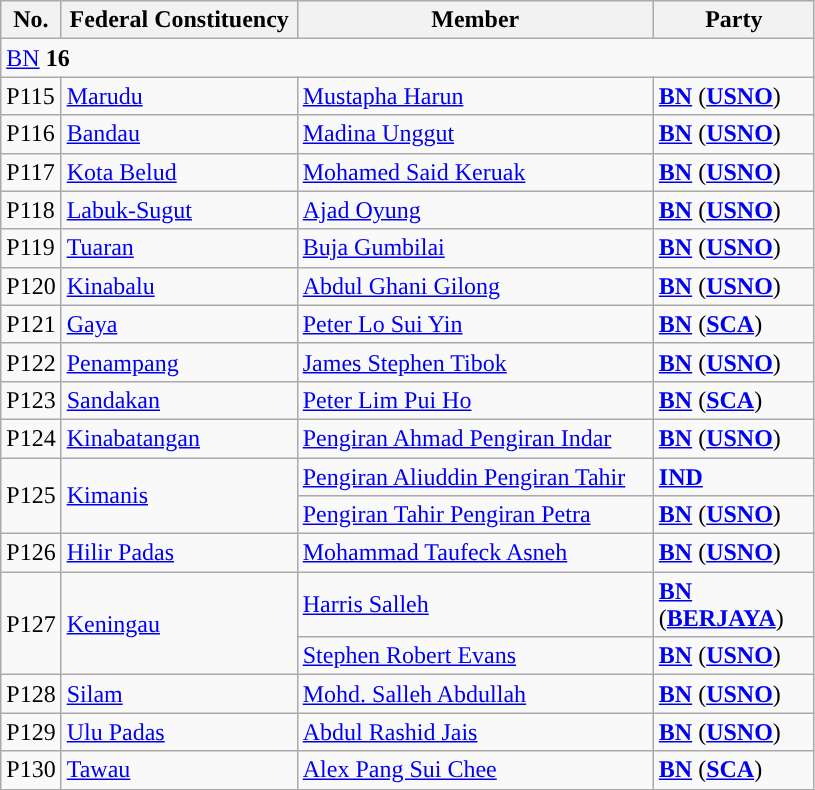<table class="wikitable sortable">
<tr>
<th style="width:30px;">No.</th>
<th style="width:150px;">Federal Constituency</th>
<th style="width:230px;">Member</th>
<th style="width:100px;">Party</th>
</tr>
<tr>
<td colspan="4"><a href='#'>BN</a> <strong>16</strong></td>
</tr>
<tr>
<td>P115</td>
<td><a href='#'>Marudu</a></td>
<td><a href='#'>Mustapha Harun</a></td>
<td><strong><a href='#'>BN</a></strong> (<strong><a href='#'>USNO</a></strong>)</td>
</tr>
<tr>
<td>P116</td>
<td><a href='#'>Bandau</a></td>
<td><a href='#'>Madina Unggut</a></td>
<td><strong><a href='#'>BN</a></strong> (<strong><a href='#'>USNO</a></strong>)</td>
</tr>
<tr>
<td>P117</td>
<td><a href='#'>Kota Belud</a></td>
<td><a href='#'>Mohamed Said Keruak</a></td>
<td><strong><a href='#'>BN</a></strong> (<strong><a href='#'>USNO</a></strong>)</td>
</tr>
<tr>
<td>P118</td>
<td><a href='#'>Labuk-Sugut</a></td>
<td><a href='#'>Ajad Oyung</a></td>
<td><strong><a href='#'>BN</a></strong> (<strong><a href='#'>USNO</a></strong>)</td>
</tr>
<tr>
<td>P119</td>
<td><a href='#'>Tuaran</a></td>
<td><a href='#'>Buja Gumbilai</a></td>
<td><strong><a href='#'>BN</a></strong> (<strong><a href='#'>USNO</a></strong>)</td>
</tr>
<tr>
<td>P120</td>
<td><a href='#'>Kinabalu</a></td>
<td><a href='#'>Abdul Ghani Gilong</a></td>
<td><strong><a href='#'>BN</a></strong> (<strong><a href='#'>USNO</a></strong>)</td>
</tr>
<tr>
<td>P121</td>
<td><a href='#'>Gaya</a></td>
<td><a href='#'>Peter Lo Sui Yin</a></td>
<td><strong><a href='#'>BN</a></strong> (<strong><a href='#'>SCA</a></strong>)</td>
</tr>
<tr>
<td>P122</td>
<td><a href='#'>Penampang</a></td>
<td><a href='#'>James Stephen Tibok</a></td>
<td><strong><a href='#'>BN</a></strong> (<strong><a href='#'>USNO</a></strong>)</td>
</tr>
<tr>
<td>P123</td>
<td><a href='#'>Sandakan</a></td>
<td><a href='#'>Peter Lim Pui Ho</a></td>
<td><strong><a href='#'>BN</a></strong> (<strong><a href='#'>SCA</a></strong>)</td>
</tr>
<tr>
<td>P124</td>
<td><a href='#'>Kinabatangan</a></td>
<td><a href='#'>Pengiran Ahmad Pengiran Indar</a></td>
<td><strong><a href='#'>BN</a></strong> (<strong><a href='#'>USNO</a></strong>)</td>
</tr>
<tr>
<td rowspan=2>P125</td>
<td rowspan=2><a href='#'>Kimanis</a></td>
<td><a href='#'>Pengiran Aliuddin Pengiran Tahir</a> </td>
<td><strong><a href='#'>IND</a></strong></td>
</tr>
<tr>
<td><a href='#'>Pengiran Tahir Pengiran Petra</a> </td>
<td><strong><a href='#'>BN</a></strong> (<strong><a href='#'>USNO</a></strong>)</td>
</tr>
<tr>
<td>P126</td>
<td><a href='#'>Hilir Padas</a></td>
<td><a href='#'>Mohammad Taufeck Asneh</a></td>
<td><strong><a href='#'>BN</a></strong> (<strong><a href='#'>USNO</a></strong>)</td>
</tr>
<tr>
<td rowspan=2>P127</td>
<td rowspan=2><a href='#'>Keningau</a></td>
<td><a href='#'>Harris Salleh</a> </td>
<td><strong><a href='#'>BN</a></strong> (<strong><a href='#'>BERJAYA</a></strong>)</td>
</tr>
<tr>
<td><a href='#'>Stephen Robert Evans</a> </td>
<td><strong><a href='#'>BN</a></strong> (<strong><a href='#'>USNO</a></strong>)</td>
</tr>
<tr>
<td>P128</td>
<td><a href='#'>Silam</a></td>
<td><a href='#'>Mohd. Salleh Abdullah</a></td>
<td><strong><a href='#'>BN</a></strong> (<strong><a href='#'>USNO</a></strong>)</td>
</tr>
<tr>
<td>P129</td>
<td><a href='#'>Ulu Padas</a></td>
<td><a href='#'>Abdul Rashid Jais</a></td>
<td><strong><a href='#'>BN</a></strong> (<strong><a href='#'>USNO</a></strong>)</td>
</tr>
<tr>
<td>P130</td>
<td><a href='#'>Tawau</a></td>
<td><a href='#'>Alex Pang Sui Chee</a></td>
<td><strong><a href='#'>BN</a></strong> (<strong><a href='#'>SCA</a></strong>)</td>
</tr>
</table>
